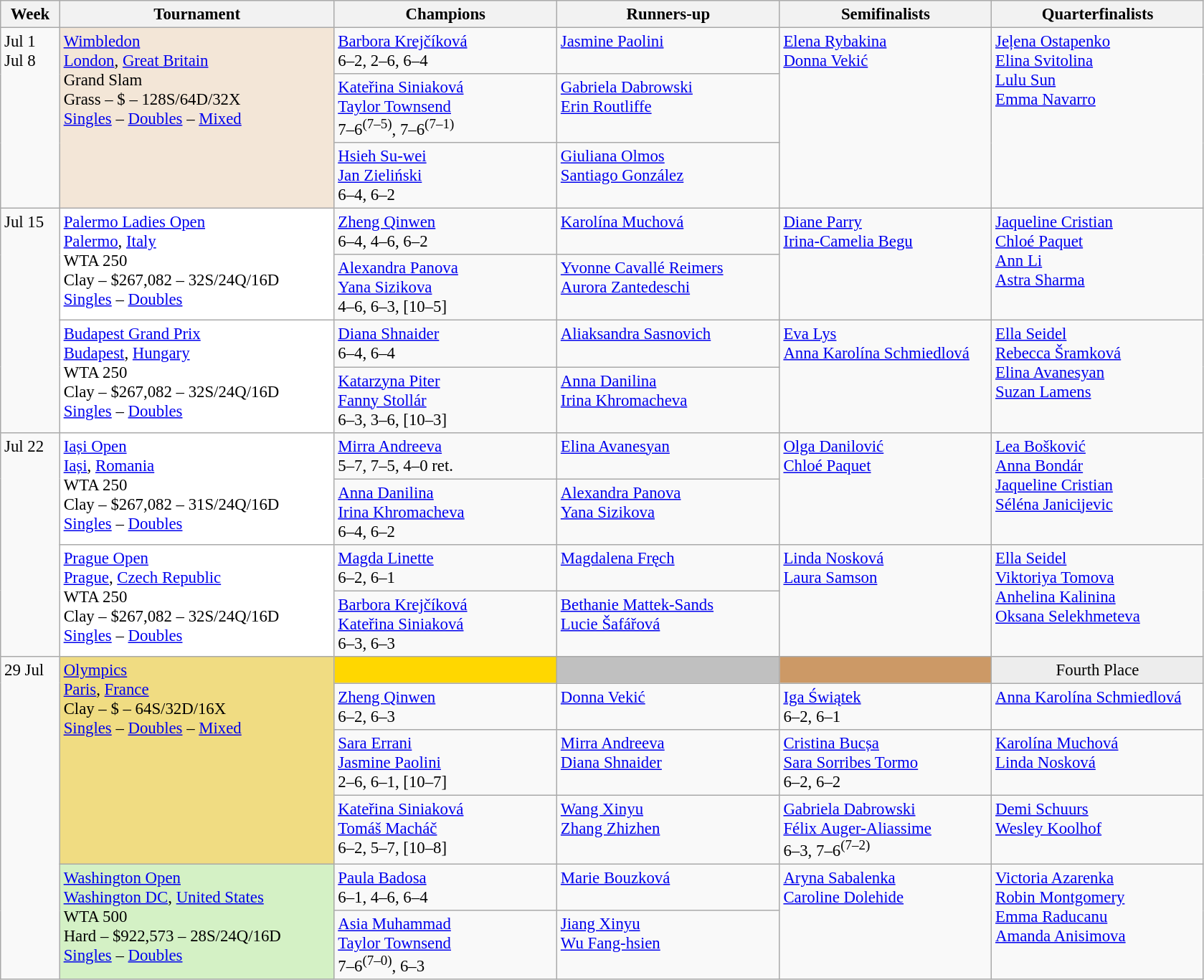<table class="wikitable" style=font-size:95%>
<tr>
<th style="width:48px;">Week</th>
<th style="width:248px;">Tournament</th>
<th style="width:200px;">Champions</th>
<th style="width:200px;">Runners-up</th>
<th style="width:190px;">Semifinalists</th>
<th style="width:190px;">Quarterfinalists</th>
</tr>
<tr style="vertical-align:top">
<td rowspan="3">Jul 1 <br> Jul 8</td>
<td style="background:#F3E6D7;" rowspan="3"><a href='#'>Wimbledon</a> <br> <a href='#'>London</a>, <a href='#'>Great Britain</a> <br> Grand Slam <br> Grass – $ – 128S/64D/32X <br> <a href='#'>Singles</a> – <a href='#'>Doubles</a> – <a href='#'>Mixed</a></td>
<td> <a href='#'>Barbora Krejčíková</a> <br> 6–2, 2–6, 6–4</td>
<td> <a href='#'>Jasmine Paolini</a></td>
<td rowspan="3"> <a href='#'>Elena Rybakina</a> <br>  <a href='#'>Donna Vekić</a></td>
<td rowspan="3"> <a href='#'>Jeļena Ostapenko</a> <br>  <a href='#'>Elina Svitolina</a><br>  <a href='#'>Lulu Sun</a> <br> <a href='#'>Emma Navarro</a></td>
</tr>
<tr style="vertical-align:top">
<td> <a href='#'>Kateřina Siniaková</a> <br>  <a href='#'>Taylor Townsend</a> <br> 7–6<sup>(7–5)</sup>, 7–6<sup>(7–1)</sup></td>
<td> <a href='#'>Gabriela Dabrowski</a> <br>  <a href='#'>Erin Routliffe</a></td>
</tr>
<tr style="vertical-align:top">
<td> <a href='#'>Hsieh Su-wei</a> <br>  <a href='#'>Jan Zieliński</a> <br> 6–4, 6–2</td>
<td> <a href='#'>Giuliana Olmos</a> <br>  <a href='#'>Santiago González</a></td>
</tr>
<tr style="vertical-align:top">
<td rowspan="4">Jul 15</td>
<td style="background:#fff;" rowspan="2"><a href='#'>Palermo Ladies Open</a> <br> <a href='#'>Palermo</a>, <a href='#'>Italy</a> <br> WTA 250 <br> Clay – $267,082 – 32S/24Q/16D <br> <a href='#'>Singles</a> – <a href='#'>Doubles</a></td>
<td> <a href='#'>Zheng Qinwen</a> <br> 6–4, 4–6, 6–2</td>
<td> <a href='#'>Karolína Muchová</a></td>
<td rowspan="2"> <a href='#'>Diane Parry</a> <br>  <a href='#'>Irina-Camelia Begu</a></td>
<td rowspan="2"> <a href='#'>Jaqueline Cristian</a> <br>  <a href='#'>Chloé Paquet</a> <br>   <a href='#'>Ann Li</a> <br>  <a href='#'>Astra Sharma</a></td>
</tr>
<tr style="vertical-align:top">
<td> <a href='#'>Alexandra Panova</a> <br>  <a href='#'>Yana Sizikova</a> <br> 4–6, 6–3, [10–5]</td>
<td> <a href='#'>Yvonne Cavallé Reimers</a> <br>  <a href='#'>Aurora Zantedeschi</a></td>
</tr>
<tr style="vertical-align:top">
<td style="background:#fff;" rowspan="2"><a href='#'>Budapest Grand Prix</a> <br> <a href='#'>Budapest</a>, <a href='#'>Hungary</a> <br> WTA 250 <br> Clay – $267,082 – 32S/24Q/16D <br> <a href='#'>Singles</a> – <a href='#'>Doubles</a></td>
<td> <a href='#'>Diana Shnaider</a> <br> 6–4, 6–4</td>
<td> <a href='#'>Aliaksandra Sasnovich</a></td>
<td rowspan="2"> <a href='#'>Eva Lys</a> <br>  <a href='#'>Anna Karolína Schmiedlová</a></td>
<td rowspan="2"> <a href='#'>Ella Seidel</a> <br>  <a href='#'>Rebecca Šramková</a> <br>  <a href='#'>Elina Avanesyan</a> <br>  <a href='#'>Suzan Lamens</a></td>
</tr>
<tr style="vertical-align:top">
<td> <a href='#'>Katarzyna Piter</a> <br>  <a href='#'>Fanny Stollár</a> <br> 6–3, 3–6, [10–3]</td>
<td> <a href='#'>Anna Danilina</a> <br>  <a href='#'>Irina Khromacheva</a></td>
</tr>
<tr style="vertical-align:top">
<td rowspan="4">Jul 22</td>
<td style="background:#fff;" rowspan="2"><a href='#'>Iași Open</a> <br> <a href='#'>Iași</a>, <a href='#'>Romania</a> <br> WTA 250 <br> Clay – $267,082 – 31S/24Q/16D <br> <a href='#'>Singles</a> – <a href='#'>Doubles</a></td>
<td> <a href='#'>Mirra Andreeva</a> <br> 5–7, 7–5, 4–0 ret.</td>
<td> <a href='#'>Elina Avanesyan</a></td>
<td rowspan="2"> <a href='#'>Olga Danilović</a> <br>  <a href='#'>Chloé Paquet</a></td>
<td rowspan="2"> <a href='#'>Lea Bošković</a> <br>  <a href='#'>Anna Bondár</a> <br>  <a href='#'>Jaqueline Cristian</a> <br>  <a href='#'>Séléna Janicijevic</a></td>
</tr>
<tr style="vertical-align:top">
<td> <a href='#'>Anna Danilina</a> <br>  <a href='#'>Irina Khromacheva</a> <br> 6–4, 6–2</td>
<td> <a href='#'>Alexandra Panova</a> <br>  <a href='#'>Yana Sizikova</a></td>
</tr>
<tr style="vertical-align:top">
<td style="background:#fff;" rowspan="2"><a href='#'>Prague Open</a> <br> <a href='#'>Prague</a>, <a href='#'>Czech Republic</a> <br> WTA 250 <br> Clay – $267,082 – 32S/24Q/16D <br> <a href='#'>Singles</a> – <a href='#'>Doubles</a></td>
<td> <a href='#'>Magda Linette</a> <br> 6–2, 6–1</td>
<td> <a href='#'>Magdalena Fręch</a></td>
<td rowspan="2"> <a href='#'>Linda Nosková</a> <br>  <a href='#'>Laura Samson</a></td>
<td rowspan="2"> <a href='#'>Ella Seidel</a> <br>  <a href='#'>Viktoriya Tomova</a> <br>  <a href='#'>Anhelina Kalinina</a> <br>  <a href='#'>Oksana Selekhmeteva</a></td>
</tr>
<tr style="vertical-align:top">
<td> <a href='#'>Barbora Krejčíková</a> <br>  <a href='#'>Kateřina Siniaková</a> <br> 6–3, 6–3</td>
<td> <a href='#'>Bethanie Mattek-Sands</a> <br>  <a href='#'>Lucie Šafářová</a></td>
</tr>
<tr style="vertical-align:top">
<td rowspan="8">29 Jul</td>
<td bgcolor="F0DC82" rowspan=4><a href='#'>Olympics</a> <br> <a href='#'>Paris</a>, <a href='#'>France</a> <br> Clay – $ – 64S/32D/16X <br> <a href='#'>Singles</a> – <a href='#'>Doubles</a> – <a href='#'>Mixed</a></td>
<td style="background:gold; text-align:center;"></td>
<td style="background:silver; text-align:center;"></td>
<td style="background:#c96; text-align:center;"></td>
<td style="background:#ededed ; text-align:center;">Fourth Place</td>
</tr>
<tr valign=top>
<td> <a href='#'>Zheng Qinwen</a> <br> 6–2, 6–3</td>
<td> <a href='#'>Donna Vekić</a></td>
<td> <a href='#'>Iga Świątek</a> <br> 6–2, 6–1</td>
<td> <a href='#'>Anna Karolína Schmiedlová</a></td>
</tr>
<tr valign=top>
<td> <a href='#'>Sara Errani</a> <br>  <a href='#'>Jasmine Paolini</a> <br> 2–6, 6–1, [10–7]</td>
<td> <a href='#'>Mirra Andreeva</a> <br>  <a href='#'>Diana Shnaider</a></td>
<td> <a href='#'>Cristina Bucșa</a> <br>  <a href='#'>Sara Sorribes Tormo</a> <br> 6–2, 6–2</td>
<td> <a href='#'>Karolína Muchová</a> <br>  <a href='#'>Linda Nosková</a></td>
</tr>
<tr valign=top>
<td> <a href='#'>Kateřina Siniaková</a> <br>  <a href='#'>Tomáš Macháč</a> <br> 6–2, 5–7, [10–8]</td>
<td> <a href='#'>Wang Xinyu</a> <br>  <a href='#'>Zhang Zhizhen</a></td>
<td> <a href='#'>Gabriela Dabrowski</a> <br>  <a href='#'>Félix Auger-Aliassime</a> <br> 6–3, 7–6<sup>(7–2)</sup></td>
<td> <a href='#'>Demi Schuurs</a> <br>  <a href='#'>Wesley Koolhof</a></td>
</tr>
<tr style="vertical-align:top">
<td style="background:#D4F1C5;" rowspan="2"><a href='#'>Washington Open</a> <br> <a href='#'>Washington DC</a>, <a href='#'>United States</a> <br> WTA 500 <br> Hard – $922,573 – 28S/24Q/16D <br> <a href='#'>Singles</a> – <a href='#'>Doubles</a></td>
<td> <a href='#'>Paula Badosa</a> <br> 6–1, 4–6, 6–4</td>
<td> <a href='#'>Marie Bouzková</a></td>
<td rowspan="2"> <a href='#'>Aryna Sabalenka</a> <br>  <a href='#'>Caroline Dolehide</a></td>
<td rowspan="2"> <a href='#'>Victoria Azarenka</a> <br>  <a href='#'>Robin Montgomery</a> <br>  <a href='#'>Emma Raducanu</a> <br>  <a href='#'>Amanda Anisimova</a></td>
</tr>
<tr style="vertical-align:top">
<td> <a href='#'>Asia Muhammad</a> <br>  <a href='#'>Taylor Townsend</a> <br> 7–6<sup>(7–0)</sup>, 6–3</td>
<td> <a href='#'>Jiang Xinyu</a> <br>  <a href='#'>Wu Fang-hsien</a></td>
</tr>
</table>
